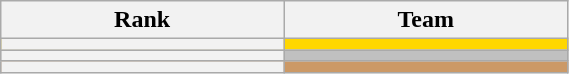<table class="wikitable unsortable" style="text-align:left; width:30%">
<tr>
<th scope="col">Rank</th>
<th scope="col">Team</th>
</tr>
<tr bgcolor="gold">
<th scope="row"></th>
<td></td>
</tr>
<tr bgcolor="silver">
<th scope="row"></th>
<td></td>
</tr>
<tr bgcolor="cc9966">
<th scope="row"></th>
<td></td>
</tr>
</table>
